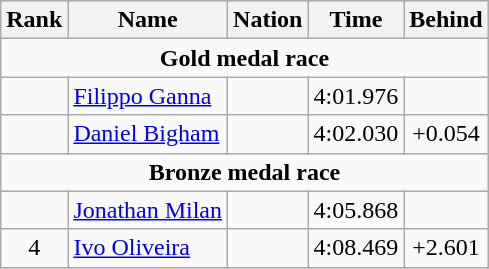<table class="wikitable" style="text-align:center">
<tr>
<th>Rank</th>
<th>Name</th>
<th>Nation</th>
<th>Time</th>
<th>Behind</th>
</tr>
<tr>
<td colspan=5><strong>Gold medal race</strong></td>
</tr>
<tr>
<td></td>
<td align=left><a href='#'>Filippo Ganna</a></td>
<td align=left></td>
<td>4:01.976</td>
<td></td>
</tr>
<tr>
<td></td>
<td align=left><a href='#'>Daniel Bigham</a></td>
<td align=left></td>
<td>4:02.030</td>
<td>+0.054</td>
</tr>
<tr>
<td colspan=5><strong>Bronze medal race</strong></td>
</tr>
<tr>
<td></td>
<td align=left><a href='#'>Jonathan Milan</a></td>
<td align=left></td>
<td>4:05.868</td>
<td></td>
</tr>
<tr>
<td>4</td>
<td align=left><a href='#'>Ivo Oliveira</a></td>
<td align=left></td>
<td>4:08.469</td>
<td>+2.601</td>
</tr>
</table>
